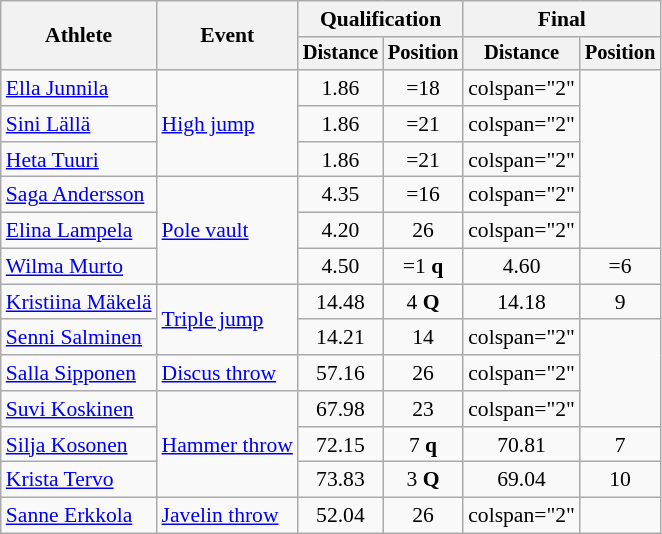<table class="wikitable" style="font-size:90%">
<tr>
<th rowspan="2">Athlete</th>
<th rowspan="2">Event</th>
<th colspan="2">Qualification</th>
<th colspan="2">Final</th>
</tr>
<tr style="font-size:95%">
<th>Distance</th>
<th>Position</th>
<th>Distance</th>
<th>Position</th>
</tr>
<tr align="center">
<td align="left"><a href='#'>Ella Junnila</a></td>
<td rowspan="3" align="left"><a href='#'>High jump</a></td>
<td>1.86</td>
<td>=18</td>
<td>colspan="2" </td>
</tr>
<tr align="center">
<td align="left"><a href='#'>Sini Lällä</a></td>
<td>1.86</td>
<td>=21</td>
<td>colspan="2" </td>
</tr>
<tr align="center">
<td align="left"><a href='#'>Heta Tuuri</a></td>
<td>1.86</td>
<td>=21</td>
<td>colspan="2" </td>
</tr>
<tr align="center">
<td align="left"><a href='#'>Saga Andersson</a></td>
<td rowspan="3" align="left"><a href='#'>Pole vault</a></td>
<td>4.35</td>
<td>=16</td>
<td>colspan="2" </td>
</tr>
<tr align="center">
<td align="left"><a href='#'>Elina Lampela</a></td>
<td>4.20</td>
<td>26</td>
<td>colspan="2" </td>
</tr>
<tr align="center">
<td align="left"><a href='#'>Wilma Murto</a></td>
<td>4.50</td>
<td>=1 <strong>q</strong></td>
<td>4.60 </td>
<td>=6</td>
</tr>
<tr align="center">
<td align="left"><a href='#'>Kristiina Mäkelä</a></td>
<td rowspan="2" align="left"><a href='#'>Triple jump</a></td>
<td>14.48 </td>
<td>4 <strong>Q</strong></td>
<td>14.18</td>
<td>9</td>
</tr>
<tr align="center">
<td align="left"><a href='#'>Senni Salminen</a></td>
<td>14.21</td>
<td>14</td>
<td>colspan="2" </td>
</tr>
<tr align="center">
<td align="left"><a href='#'>Salla Sipponen</a></td>
<td align="left"><a href='#'>Discus throw</a></td>
<td>57.16</td>
<td>26</td>
<td>colspan="2" </td>
</tr>
<tr align="center">
<td align="left"><a href='#'>Suvi Koskinen</a></td>
<td rowspan="3" align="left"><a href='#'>Hammer throw</a></td>
<td>67.98</td>
<td>23</td>
<td>colspan="2" </td>
</tr>
<tr align="center">
<td align="left"><a href='#'>Silja Kosonen</a></td>
<td>72.15</td>
<td>7 <strong>q</strong></td>
<td>70.81</td>
<td>7</td>
</tr>
<tr align="center">
<td align="left"><a href='#'>Krista Tervo</a></td>
<td>73.83</td>
<td>3 <strong>Q</strong></td>
<td>69.04</td>
<td>10</td>
</tr>
<tr align="center">
<td align="left"><a href='#'>Sanne Erkkola</a></td>
<td rowspan="1" align="left"><a href='#'>Javelin throw</a></td>
<td>52.04</td>
<td>26</td>
<td>colspan="2" </td>
</tr>
</table>
